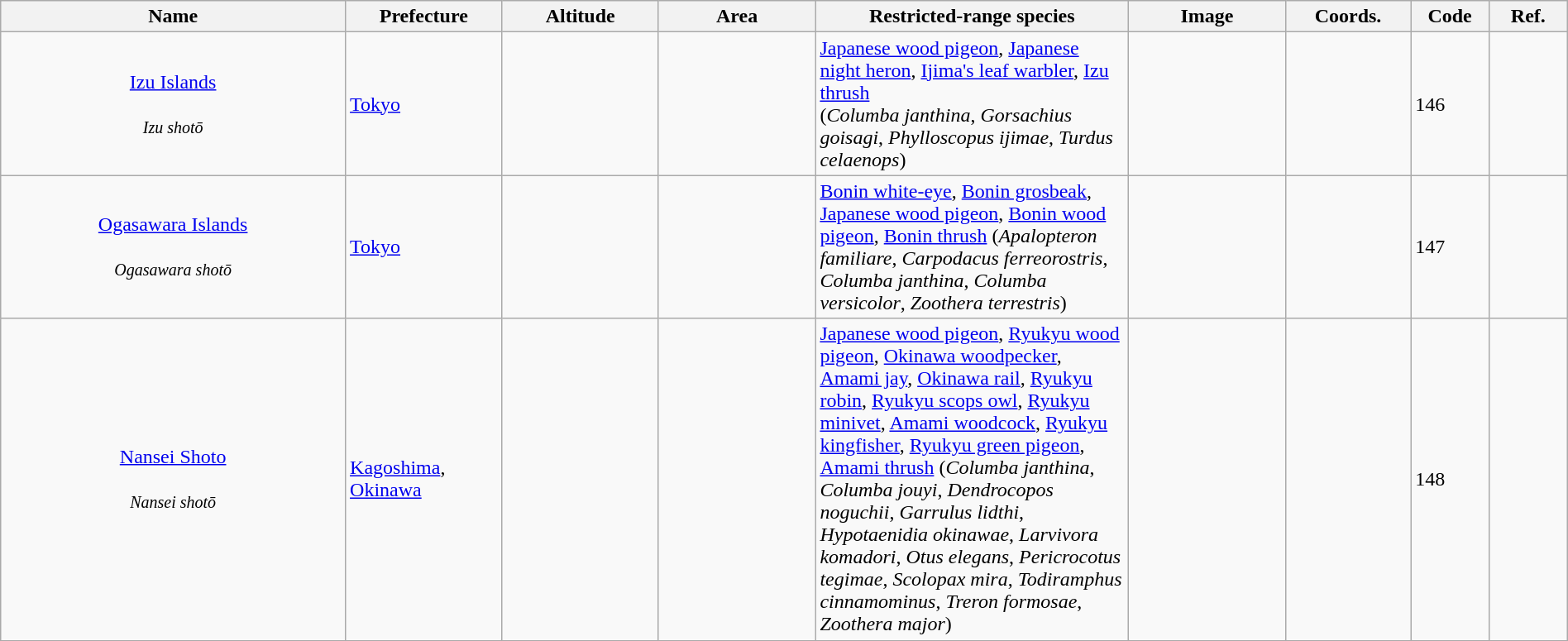<table class="wikitable sortable"  style="width:100%;">
<tr>
<th width="22%" align="left">Name</th>
<th width="10%" align="left">Prefecture</th>
<th width="10%" align="left">Altitude</th>
<th width="10%" align="left">Area</th>
<th width="20%" align="left">Restricted-range species</th>
<th width="10%" align="left" class="unsortable">Image</th>
<th width="8%" align="left" class="unsortable">Coords.</th>
<th width="5%" align="left">Code</th>
<th width="5%" align="left" class="unsortable">Ref.</th>
</tr>
<tr>
<td align="center"><a href='#'>Izu Islands</a><br><br><small><em>Izu shotō</em></small></td>
<td><a href='#'>Tokyo</a></td>
<td></td>
<td></td>
<td><a href='#'>Japanese wood pigeon</a>, <a href='#'>Japanese night heron</a>, <a href='#'>Ijima's leaf warbler</a>, <a href='#'>Izu thrush</a><br>(<em>Columba janthina</em>, <em>Gorsachius goisagi</em>, <em>Phylloscopus ijimae</em>, <em>Turdus celaenops</em>)</td>
<td></td>
<td></td>
<td>146</td>
<td></td>
</tr>
<tr>
<td align="center"><a href='#'>Ogasawara Islands</a><br><br><small><em>Ogasawara shotō</em></small></td>
<td><a href='#'>Tokyo</a></td>
<td></td>
<td></td>
<td><a href='#'>Bonin white-eye</a>, <a href='#'>Bonin grosbeak</a>, <a href='#'>Japanese wood pigeon</a>, <a href='#'>Bonin wood pigeon</a>, <a href='#'>Bonin thrush</a> (<em>Apalopteron familiare</em>, <em>Carpodacus ferreorostris</em>, <em>Columba janthina</em>, <em>Columba versicolor</em>, <em>Zoothera terrestris</em>)</td>
<td></td>
<td></td>
<td>147</td>
<td></td>
</tr>
<tr>
<td align="center"><a href='#'>Nansei Shoto</a><br><br><small><em>Nansei shotō</em></small></td>
<td><a href='#'>Kagoshima</a>, <a href='#'>Okinawa</a></td>
<td></td>
<td></td>
<td><a href='#'>Japanese wood pigeon</a>, <a href='#'>Ryukyu wood pigeon</a>, <a href='#'>Okinawa woodpecker</a>, <a href='#'>Amami jay</a>, <a href='#'>Okinawa rail</a>, <a href='#'>Ryukyu robin</a>, <a href='#'>Ryukyu scops owl</a>, <a href='#'>Ryukyu minivet</a>, <a href='#'>Amami woodcock</a>, <a href='#'>Ryukyu kingfisher</a>, <a href='#'>Ryukyu green pigeon</a>, <a href='#'>Amami thrush</a> (<em>Columba janthina</em>, <em>Columba jouyi</em>, <em>Dendrocopos noguchii</em>, <em>Garrulus lidthi</em>, <em>Hypotaenidia okinawae</em>, <em>Larvivora komadori</em>, <em>Otus elegans</em>, <em>Pericrocotus tegimae</em>, <em>Scolopax mira</em>, <em>Todiramphus cinnamominus</em>, <em>Treron formosae</em>, <em>Zoothera major</em>)</td>
<td></td>
<td></td>
<td>148</td>
<td></td>
</tr>
<tr>
</tr>
</table>
